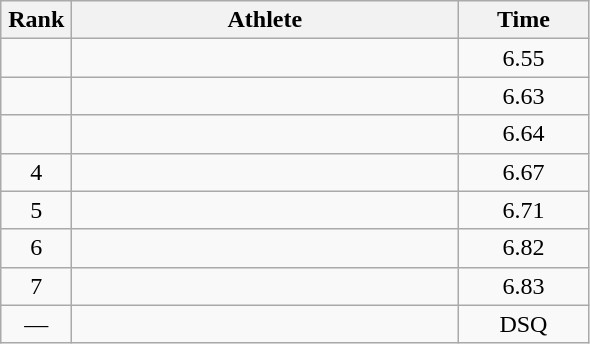<table class=wikitable style="text-align:center">
<tr>
<th width=40>Rank</th>
<th width=250>Athlete</th>
<th width=80>Time</th>
</tr>
<tr>
<td></td>
<td align=left></td>
<td>6.55</td>
</tr>
<tr>
<td></td>
<td align=left></td>
<td>6.63</td>
</tr>
<tr>
<td></td>
<td align=left></td>
<td>6.64</td>
</tr>
<tr>
<td>4</td>
<td align=left></td>
<td>6.67</td>
</tr>
<tr>
<td>5</td>
<td align=left></td>
<td>6.71</td>
</tr>
<tr>
<td>6</td>
<td align=left></td>
<td>6.82</td>
</tr>
<tr>
<td>7</td>
<td align=left></td>
<td>6.83</td>
</tr>
<tr>
<td>—</td>
<td align=left></td>
<td>DSQ</td>
</tr>
</table>
